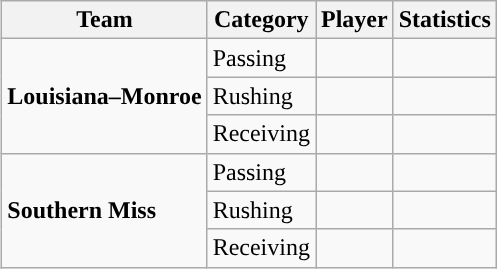<table class="wikitable" style="float: right;">
<tr>
<th>Team</th>
<th>Category</th>
<th>Player</th>
<th>Statistics</th>
</tr>
<tr>
<td rowspan=3><strong>Louisiana–Monroe</strong></td>
<td>Passing</td>
<td></td>
<td></td>
</tr>
<tr>
<td>Rushing</td>
<td></td>
<td></td>
</tr>
<tr>
<td>Receiving</td>
<td></td>
<td></td>
</tr>
<tr>
<td rowspan=3><strong>Southern Miss</strong></td>
<td>Passing</td>
<td></td>
<td></td>
</tr>
<tr>
<td>Rushing</td>
<td></td>
<td></td>
</tr>
<tr>
<td>Receiving</td>
<td></td>
<td></td>
</tr>
</table>
